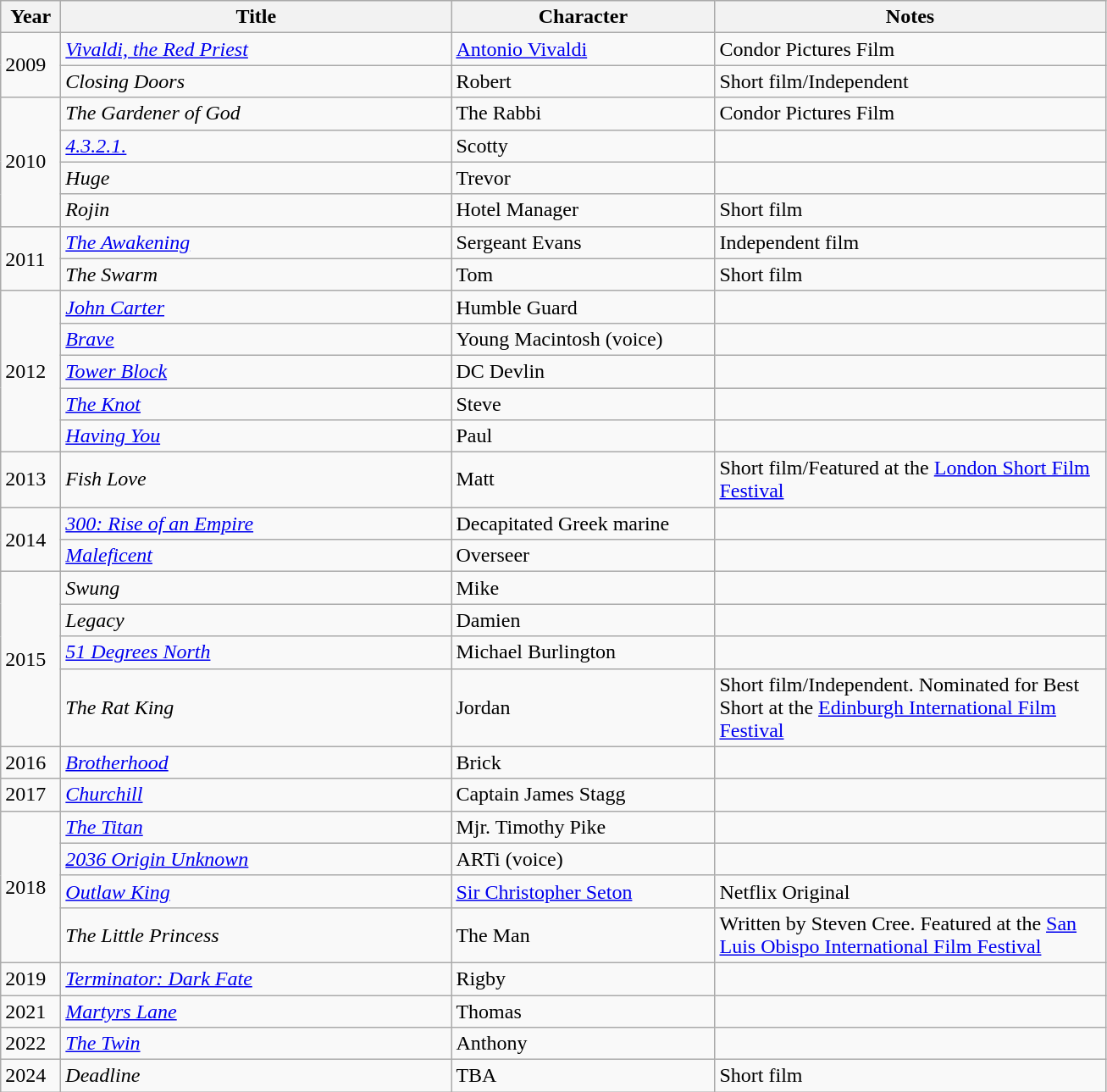<table class="wikitable">
<tr>
<th scope="col" width="40">Year</th>
<th scope="col" width="300">Title</th>
<th scope="col" width="200">Character</th>
<th scope="col" width="300">Notes</th>
</tr>
<tr>
<td rowspan="2">2009</td>
<td><em><a href='#'>Vivaldi, the Red Priest</a></em></td>
<td><a href='#'>Antonio Vivaldi</a></td>
<td>Condor Pictures Film</td>
</tr>
<tr>
<td><em>Closing Doors</em></td>
<td>Robert</td>
<td>Short film/Independent</td>
</tr>
<tr>
<td rowspan="4">2010</td>
<td><em>The Gardener of God</em></td>
<td>The Rabbi</td>
<td>Condor Pictures Film</td>
</tr>
<tr>
<td><em><a href='#'>4.3.2.1.</a></em></td>
<td>Scotty</td>
<td></td>
</tr>
<tr>
<td><em>Huge</em></td>
<td>Trevor</td>
<td></td>
</tr>
<tr>
<td><em>Rojin</em></td>
<td>Hotel Manager</td>
<td>Short film</td>
</tr>
<tr>
<td rowspan="2">2011</td>
<td><em><a href='#'>The Awakening</a></em></td>
<td>Sergeant Evans</td>
<td>Independent film</td>
</tr>
<tr>
<td><em>The Swarm</em></td>
<td>Tom</td>
<td>Short film</td>
</tr>
<tr>
<td rowspan="5">2012</td>
<td><em><a href='#'>John Carter</a></em></td>
<td>Humble Guard</td>
<td></td>
</tr>
<tr>
<td><em><a href='#'>Brave</a></em></td>
<td>Young Macintosh (voice)</td>
<td></td>
</tr>
<tr>
<td><em><a href='#'>Tower Block</a></em></td>
<td>DC Devlin</td>
<td></td>
</tr>
<tr>
<td><em><a href='#'>The Knot</a></em></td>
<td>Steve</td>
<td></td>
</tr>
<tr>
<td><em><a href='#'>Having You</a></em></td>
<td>Paul</td>
<td></td>
</tr>
<tr>
<td>2013</td>
<td><em>Fish Love</em></td>
<td>Matt</td>
<td>Short film/Featured at the <a href='#'>London Short Film Festival</a></td>
</tr>
<tr>
<td rowspan="2">2014</td>
<td><em><a href='#'>300: Rise of an Empire</a></em></td>
<td>Decapitated Greek marine</td>
<td></td>
</tr>
<tr>
<td><em><a href='#'>Maleficent</a></em></td>
<td>Overseer</td>
<td></td>
</tr>
<tr>
<td rowspan="4">2015</td>
<td><em>Swung</em></td>
<td>Mike</td>
<td></td>
</tr>
<tr>
<td><em>Legacy</em></td>
<td>Damien</td>
<td></td>
</tr>
<tr>
<td><em><a href='#'>51 Degrees North</a></em></td>
<td>Michael Burlington</td>
<td></td>
</tr>
<tr>
<td><em>The Rat King</em></td>
<td>Jordan</td>
<td>Short film/Independent. Nominated for Best Short at the <a href='#'>Edinburgh International Film Festival</a></td>
</tr>
<tr>
<td>2016</td>
<td><em><a href='#'>Brotherhood</a></em></td>
<td>Brick</td>
<td></td>
</tr>
<tr>
<td>2017</td>
<td><em><a href='#'>Churchill</a></em></td>
<td>Captain James Stagg</td>
<td></td>
</tr>
<tr>
<td rowspan="4">2018</td>
<td><em><a href='#'>The Titan</a></em></td>
<td>Mjr. Timothy Pike</td>
<td></td>
</tr>
<tr>
<td><em><a href='#'>2036 Origin Unknown</a></em></td>
<td>ARTi (voice)</td>
<td></td>
</tr>
<tr>
<td><em><a href='#'>Outlaw King</a></em></td>
<td><a href='#'>Sir Christopher Seton</a></td>
<td>Netflix Original</td>
</tr>
<tr>
<td><em>The Little Princess</em></td>
<td>The Man</td>
<td>Written by Steven Cree. Featured at the <a href='#'>San Luis Obispo International Film Festival</a></td>
</tr>
<tr>
<td>2019</td>
<td><em><a href='#'>Terminator: Dark Fate</a></em></td>
<td>Rigby</td>
<td></td>
</tr>
<tr>
<td>2021</td>
<td><em><a href='#'>Martyrs Lane</a></em></td>
<td>Thomas</td>
<td></td>
</tr>
<tr>
<td>2022</td>
<td><em><a href='#'>The Twin</a></em></td>
<td>Anthony</td>
<td></td>
</tr>
<tr>
<td>2024</td>
<td><em>Deadline</em></td>
<td>TBA</td>
<td>Short film</td>
</tr>
</table>
